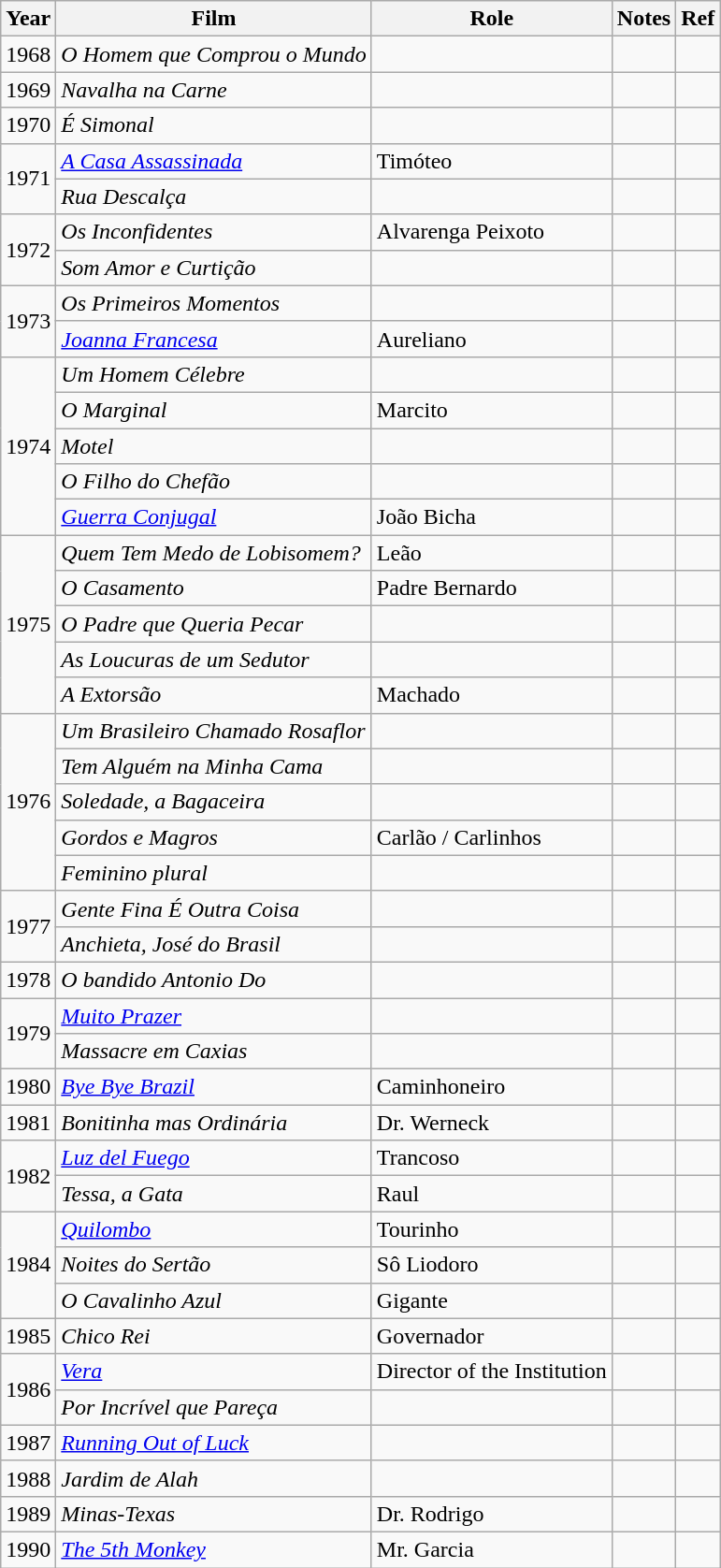<table class="wikitable">
<tr>
<th>Year</th>
<th>Film</th>
<th>Role</th>
<th>Notes</th>
<th>Ref</th>
</tr>
<tr>
<td>1968</td>
<td><em>O Homem que Comprou o Mundo</em></td>
<td></td>
<td></td>
<td></td>
</tr>
<tr>
<td>1969</td>
<td><em>Navalha na Carne</em></td>
<td></td>
<td></td>
<td></td>
</tr>
<tr>
<td>1970</td>
<td><em>É Simonal</em></td>
<td></td>
<td></td>
<td></td>
</tr>
<tr>
<td rowspan="2">1971</td>
<td><em><a href='#'>A Casa Assassinada</a></em></td>
<td>Timóteo</td>
<td></td>
<td></td>
</tr>
<tr>
<td><em>Rua Descalça</em></td>
<td></td>
<td></td>
<td></td>
</tr>
<tr>
<td rowspan="2">1972</td>
<td><em>Os Inconfidentes</em></td>
<td>Alvarenga Peixoto</td>
<td></td>
<td></td>
</tr>
<tr>
<td><em>Som Amor e Curtição</em></td>
<td></td>
<td></td>
<td></td>
</tr>
<tr>
<td rowspan="2">1973</td>
<td><em>Os Primeiros Momentos</em></td>
<td></td>
<td></td>
<td></td>
</tr>
<tr>
<td><em><a href='#'>Joanna Francesa</a></em></td>
<td>Aureliano</td>
<td></td>
<td></td>
</tr>
<tr>
<td rowspan="5">1974</td>
<td><em>Um Homem Célebre</em></td>
<td></td>
<td></td>
<td></td>
</tr>
<tr>
<td><em>O Marginal</em></td>
<td>Marcito</td>
<td></td>
<td></td>
</tr>
<tr>
<td><em>Motel</em></td>
<td></td>
<td></td>
<td></td>
</tr>
<tr>
<td><em>O Filho do Chefão</em></td>
<td></td>
<td></td>
<td></td>
</tr>
<tr>
<td><em><a href='#'>Guerra Conjugal</a></em></td>
<td>João Bicha</td>
<td></td>
<td></td>
</tr>
<tr>
<td rowspan="5">1975</td>
<td><em>Quem Tem Medo de Lobisomem?</em></td>
<td>Leão</td>
<td></td>
<td></td>
</tr>
<tr>
<td><em>O Casamento</em></td>
<td>Padre Bernardo</td>
<td></td>
<td></td>
</tr>
<tr>
<td><em>O Padre que Queria Pecar</em></td>
<td></td>
<td></td>
<td></td>
</tr>
<tr>
<td><em>As Loucuras de um Sedutor</em></td>
<td></td>
<td></td>
<td></td>
</tr>
<tr>
<td><em>A Extorsão</em></td>
<td>Machado</td>
<td></td>
<td></td>
</tr>
<tr>
<td rowspan="5">1976</td>
<td><em>Um Brasileiro Chamado Rosaflor</em></td>
<td></td>
<td></td>
<td></td>
</tr>
<tr>
<td><em>Tem Alguém na Minha Cama</em></td>
<td></td>
<td></td>
<td></td>
</tr>
<tr>
<td><em>Soledade, a Bagaceira</em></td>
<td></td>
<td></td>
<td></td>
</tr>
<tr>
<td><em>Gordos e Magros</em></td>
<td>Carlão / Carlinhos</td>
<td></td>
<td></td>
</tr>
<tr>
<td><em>Feminino plural</em></td>
<td></td>
<td></td>
<td></td>
</tr>
<tr>
<td rowspan="2">1977</td>
<td><em>Gente Fina É Outra Coisa</em></td>
<td></td>
<td></td>
<td></td>
</tr>
<tr>
<td><em>Anchieta, José do Brasil</em></td>
<td></td>
<td></td>
<td></td>
</tr>
<tr>
<td>1978</td>
<td><em>O bandido Antonio Do</em></td>
<td></td>
<td></td>
<td></td>
</tr>
<tr>
<td rowspan="2">1979</td>
<td><em><a href='#'>Muito Prazer</a></em></td>
<td></td>
<td></td>
<td></td>
</tr>
<tr>
<td><em>Massacre em Caxias</em></td>
<td></td>
<td></td>
<td></td>
</tr>
<tr>
<td>1980</td>
<td><em><a href='#'>Bye Bye Brazil</a></em></td>
<td>Caminhoneiro</td>
<td></td>
<td></td>
</tr>
<tr>
<td>1981</td>
<td><em>Bonitinha mas Ordinária</em></td>
<td>Dr. Werneck</td>
<td></td>
<td></td>
</tr>
<tr>
<td rowspan="2">1982</td>
<td><em><a href='#'>Luz del Fuego</a></em></td>
<td>Trancoso</td>
<td></td>
<td></td>
</tr>
<tr>
<td><em>Tessa, a Gata</em></td>
<td>Raul</td>
<td></td>
<td></td>
</tr>
<tr>
<td rowspan="3">1984</td>
<td><em><a href='#'>Quilombo</a></em></td>
<td>Tourinho</td>
<td></td>
<td></td>
</tr>
<tr>
<td><em>Noites do Sertão</em></td>
<td>Sô Liodoro</td>
<td></td>
<td></td>
</tr>
<tr>
<td><em>O Cavalinho Azul</em></td>
<td>Gigante</td>
<td></td>
<td></td>
</tr>
<tr>
<td>1985</td>
<td><em>Chico Rei</em></td>
<td>Governador</td>
<td></td>
<td></td>
</tr>
<tr>
<td rowspan="2">1986</td>
<td><em><a href='#'>Vera</a></em></td>
<td>Director of the Institution</td>
<td></td>
<td></td>
</tr>
<tr>
<td><em>Por Incrível que Pareça</em></td>
<td></td>
<td></td>
<td></td>
</tr>
<tr>
<td>1987</td>
<td><em><a href='#'>Running Out of Luck</a></em></td>
<td></td>
<td></td>
<td></td>
</tr>
<tr>
<td>1988</td>
<td><em>Jardim de Alah</em></td>
<td></td>
<td></td>
<td></td>
</tr>
<tr>
<td>1989</td>
<td><em>Minas-Texas</em></td>
<td>Dr. Rodrigo</td>
<td></td>
<td></td>
</tr>
<tr>
<td>1990</td>
<td><em><a href='#'>The 5th Monkey</a></em></td>
<td>Mr. Garcia</td>
<td></td>
<td></td>
</tr>
</table>
